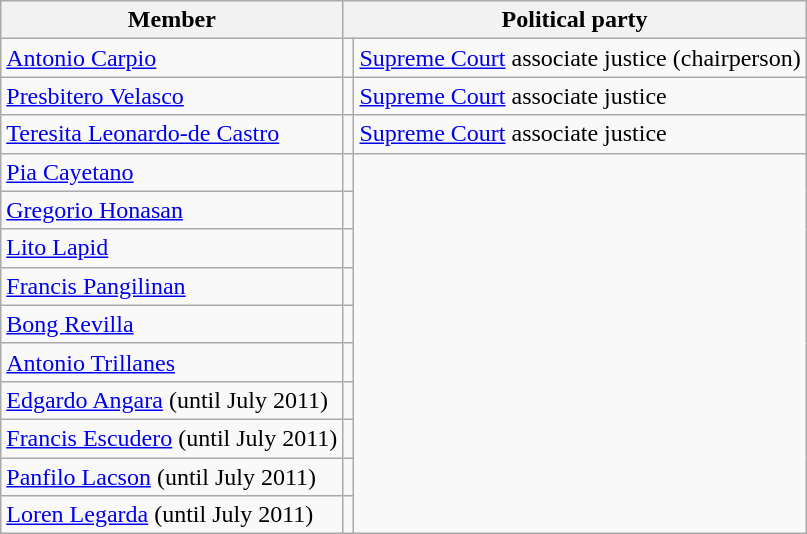<table class=wikitable>
<tr>
<th>Member</th>
<th colspan=2>Political party</th>
</tr>
<tr>
<td><a href='#'>Antonio Carpio</a></td>
<td></td>
<td><a href='#'>Supreme Court</a> associate justice (chairperson)</td>
</tr>
<tr>
<td><a href='#'>Presbitero Velasco</a></td>
<td></td>
<td><a href='#'>Supreme Court</a> associate justice</td>
</tr>
<tr>
<td><a href='#'>Teresita Leonardo-de Castro</a></td>
<td></td>
<td><a href='#'>Supreme Court</a> associate justice</td>
</tr>
<tr>
<td><a href='#'>Pia Cayetano</a></td>
<td></td>
</tr>
<tr>
<td><a href='#'>Gregorio Honasan</a></td>
<td></td>
</tr>
<tr>
<td><a href='#'>Lito Lapid</a></td>
<td></td>
</tr>
<tr>
<td><a href='#'>Francis Pangilinan</a></td>
<td></td>
</tr>
<tr>
<td><a href='#'>Bong Revilla</a></td>
<td></td>
</tr>
<tr>
<td><a href='#'>Antonio Trillanes</a></td>
<td></td>
</tr>
<tr>
<td><a href='#'>Edgardo Angara</a> (until July 2011)</td>
<td></td>
</tr>
<tr>
<td><a href='#'>Francis Escudero</a> (until July 2011)</td>
<td></td>
</tr>
<tr>
<td><a href='#'>Panfilo Lacson</a> (until July 2011)</td>
<td></td>
</tr>
<tr>
<td><a href='#'>Loren Legarda</a> (until July 2011)</td>
<td></td>
</tr>
</table>
